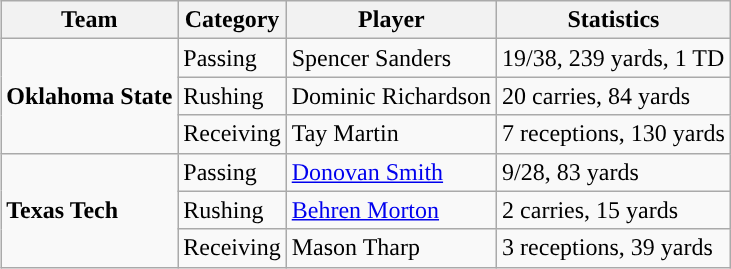<table class="wikitable" style="float: right;">
<tr>
<th>Team</th>
<th>Category</th>
<th>Player</th>
<th>Statistics</th>
</tr>
<tr>
<td rowspan=3><strong>Oklahoma State</strong></td>
<td>Passing</td>
<td>Spencer Sanders</td>
<td>19/38, 239 yards, 1 TD</td>
</tr>
<tr>
<td>Rushing</td>
<td>Dominic Richardson</td>
<td>20 carries, 84 yards</td>
</tr>
<tr>
<td>Receiving</td>
<td>Tay Martin</td>
<td>7 receptions, 130 yards</td>
</tr>
<tr>
<td rowspan=3><strong>Texas Tech</strong></td>
<td>Passing</td>
<td><a href='#'>Donovan Smith</a></td>
<td>9/28, 83 yards</td>
</tr>
<tr>
<td>Rushing</td>
<td><a href='#'>Behren Morton</a></td>
<td>2 carries, 15 yards</td>
</tr>
<tr>
<td>Receiving</td>
<td>Mason Tharp</td>
<td>3 receptions, 39 yards</td>
</tr>
</table>
